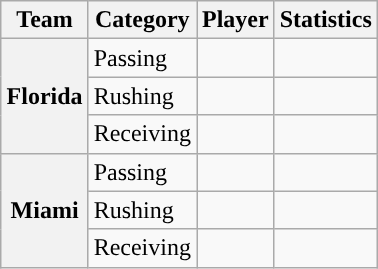<table class="wikitable" style="float:right">
<tr>
<th>Team</th>
<th>Category</th>
<th>Player</th>
<th>Statistics</th>
</tr>
<tr>
<th rowspan=3>Florida</th>
<td>Passing</td>
<td></td>
<td></td>
</tr>
<tr>
<td>Rushing</td>
<td></td>
<td></td>
</tr>
<tr>
<td>Receiving</td>
<td></td>
<td></td>
</tr>
<tr>
<th rowspan=3>Miami</th>
<td>Passing</td>
<td></td>
<td></td>
</tr>
<tr>
<td>Rushing</td>
<td></td>
<td></td>
</tr>
<tr>
<td>Receiving</td>
<td></td>
<td></td>
</tr>
</table>
